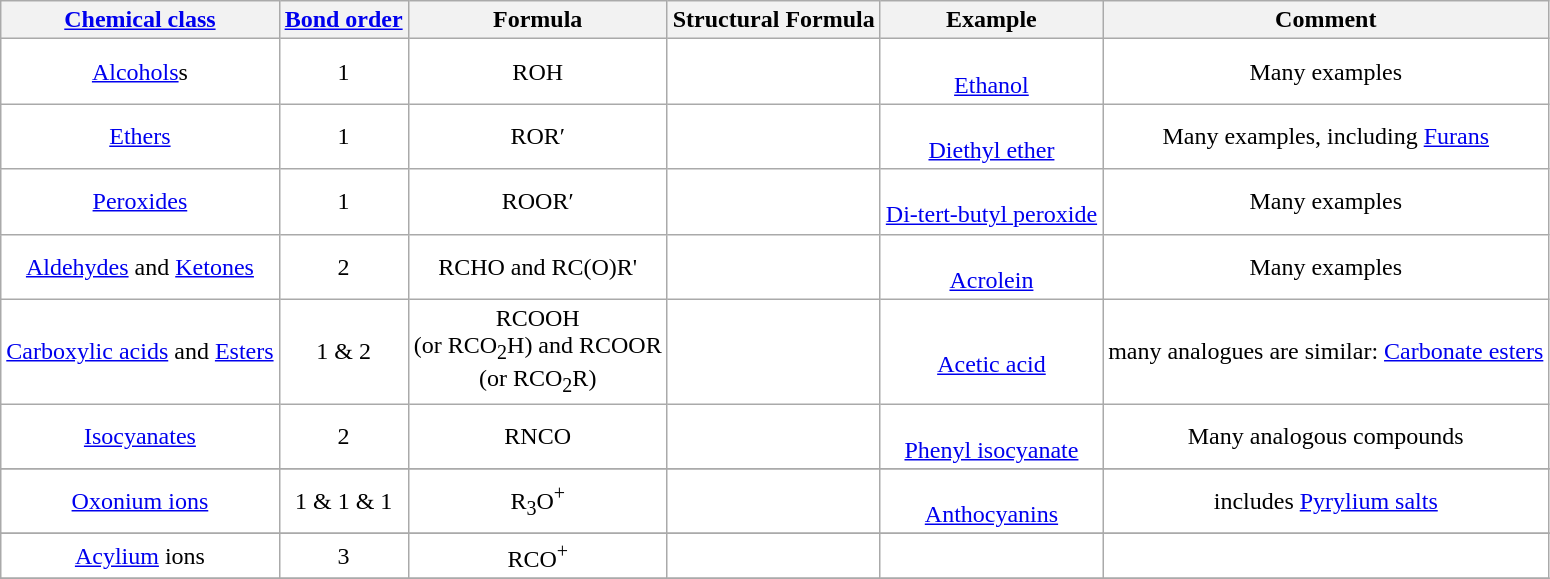<table class="wikitable" style="background: #ffffff; text-align: center;">
<tr>
<th><a href='#'>Chemical class</a></th>
<th><a href='#'>Bond order</a></th>
<th>Formula</th>
<th>Structural Formula</th>
<th>Example</th>
<th>Comment</th>
</tr>
<tr>
<td><a href='#'>Alcohols</a>s</td>
<td>1</td>
<td>ROH</td>
<td></td>
<td><br><a href='#'>Ethanol</a><br></td>
<td>Many examples</td>
</tr>
<tr>
<td><a href='#'>Ethers</a></td>
<td>1</td>
<td>ROR′</td>
<td></td>
<td><br><a href='#'>Diethyl ether</a><br></td>
<td>Many examples, including <a href='#'>Furans</a></td>
</tr>
<tr>
<td><a href='#'>Peroxides</a></td>
<td>1</td>
<td>ROOR′</td>
<td></td>
<td><br><a href='#'>Di-tert-butyl peroxide</a><br></td>
<td>Many examples</td>
</tr>
<tr>
<td><a href='#'>Aldehydes</a> and <a href='#'>Ketones</a></td>
<td>2</td>
<td>RCHO and RC(O)R'</td>
<td></td>
<td><br><a href='#'>Acrolein</a><br></td>
<td>Many examples</td>
</tr>
<tr>
<td><a href='#'>Carboxylic acids</a> and <a href='#'>Esters</a></td>
<td>1 & 2</td>
<td>RCOOH<br>(or RCO<sub>2</sub>H) and RCOOR<br>(or RCO<sub>2</sub>R)</td>
<td></td>
<td><br><a href='#'>Acetic acid</a><br></td>
<td>many analogues are similar: <a href='#'>Carbonate esters</a></td>
</tr>
<tr>
<td><a href='#'>Isocyanates</a></td>
<td>2</td>
<td>RNCO</td>
<td></td>
<td><br><a href='#'>Phenyl isocyanate</a></td>
<td>Many analogous compounds</td>
</tr>
<tr>
</tr>
<tr>
<td><a href='#'>Oxonium ions</a></td>
<td>1 & 1 & 1</td>
<td>R<sub>3</sub>O<sup>+</sup></td>
<td></td>
<td><br><a href='#'>Anthocyanins</a><br></td>
<td>includes <a href='#'>Pyrylium salts</a></td>
</tr>
<tr>
</tr>
<tr>
<td><a href='#'>Acylium</a> ions</td>
<td>3</td>
<td>RCO<sup>+</sup></td>
<td></td>
<td></td>
<td></td>
</tr>
<tr>
</tr>
</table>
